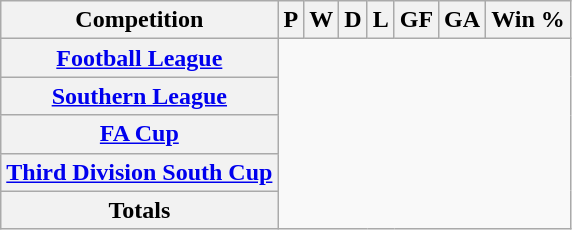<table class="wikitable plainrowheaders" style="text-align:center">
<tr>
<th>Competition</th>
<th>P</th>
<th>W</th>
<th>D</th>
<th>L</th>
<th>GF</th>
<th>GA</th>
<th>Win %</th>
</tr>
<tr>
<th scope=row><a href='#'>Football League</a><br></th>
</tr>
<tr>
<th scope=row><a href='#'>Southern League</a><br></th>
</tr>
<tr>
<th scope=row><a href='#'>FA Cup</a><br></th>
</tr>
<tr>
<th scope=row><a href='#'>Third Division South Cup</a><br></th>
</tr>
<tr>
<th>Totals<br></th>
</tr>
</table>
